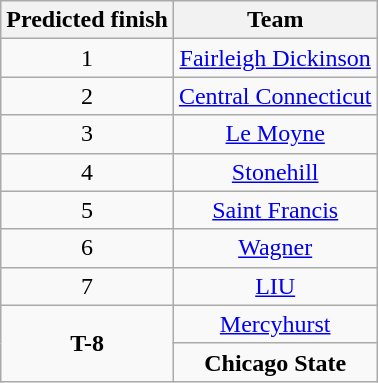<table class="wikitable" border="1">
<tr align=center>
<th style= >Predicted finish</th>
<th style= >Team</th>
</tr>
<tr align="center">
<td>1</td>
<td><a href='#'>Fairleigh Dickinson</a></td>
</tr>
<tr align="center">
<td>2</td>
<td><a href='#'>Central Connecticut</a></td>
</tr>
<tr align="center">
<td>3</td>
<td><a href='#'>Le Moyne</a></td>
</tr>
<tr align="center">
<td>4</td>
<td><a href='#'>Stonehill</a></td>
</tr>
<tr align="center">
<td>5</td>
<td><a href='#'>Saint Francis</a></td>
</tr>
<tr align="center">
<td>6</td>
<td><a href='#'>Wagner</a></td>
</tr>
<tr align="center">
<td>7</td>
<td><a href='#'>LIU</a></td>
</tr>
<tr align="center">
<td rowspan=2><strong>T-8</strong></td>
<td><a href='#'>Mercyhurst</a></td>
</tr>
<tr align="center">
<td><strong>Chicago State</strong></td>
</tr>
</table>
